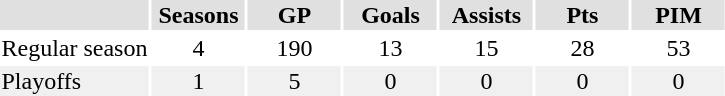<table class="toccolours">
<tr bgcolor="#e0e0e0">
<th></th>
<th width="60">Seasons</th>
<th width="60">GP</th>
<th width="60">Goals</th>
<th width="60">Assists</th>
<th width="60">Pts</th>
<th width="60">PIM</th>
</tr>
<tr align="center">
<td align="left">Regular season</td>
<td>4</td>
<td>190</td>
<td>13</td>
<td>15</td>
<td>28</td>
<td>53</td>
</tr>
<tr align="center" bgcolor="#f0f0f0">
<td align="left">Playoffs</td>
<td>1</td>
<td>5</td>
<td>0</td>
<td>0</td>
<td>0</td>
<td>0</td>
</tr>
</table>
